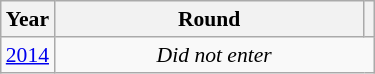<table class="wikitable" style="text-align: center; font-size:90%">
<tr>
<th>Year</th>
<th style="width:200px">Round</th>
<th></th>
</tr>
<tr>
<td><a href='#'>2014</a></td>
<td colspan="2"><em>Did not enter</em></td>
</tr>
</table>
